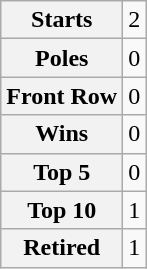<table class="wikitable" style="text-align:center">
<tr>
<th>Starts</th>
<td>2</td>
</tr>
<tr>
<th>Poles</th>
<td>0</td>
</tr>
<tr>
<th>Front Row</th>
<td>0</td>
</tr>
<tr>
<th>Wins</th>
<td>0</td>
</tr>
<tr>
<th>Top 5</th>
<td>0</td>
</tr>
<tr>
<th>Top 10</th>
<td>1</td>
</tr>
<tr>
<th>Retired</th>
<td>1</td>
</tr>
</table>
